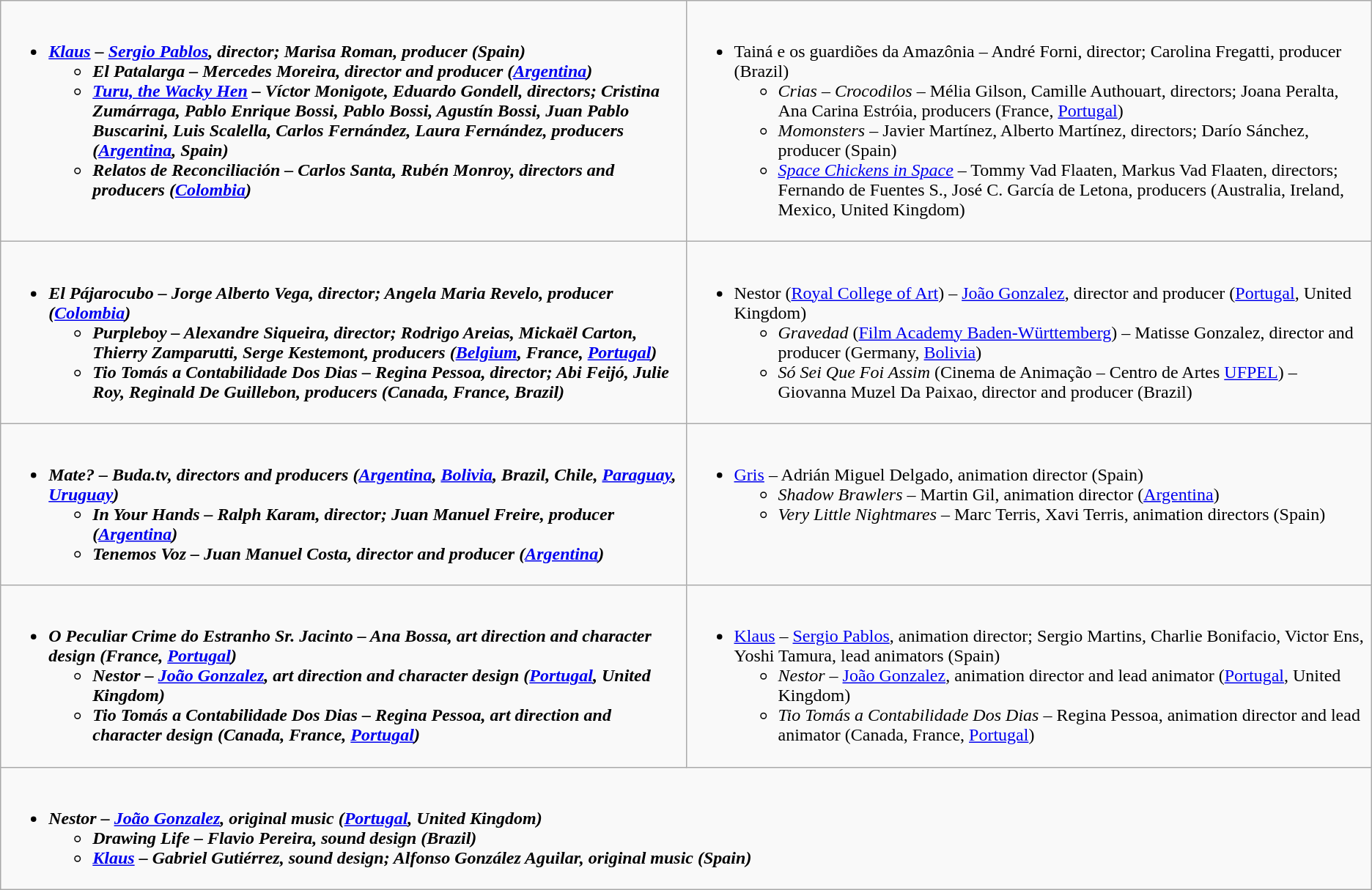<table class="wikitable">
<tr>
<td valign="top" width="50%"><br><ul><li><strong><em><a href='#'>Klaus</a><em> – <a href='#'>Sergio Pablos</a>, director; Marisa Roman, producer (Spain)<strong><ul><li></em>El Patalarga<em> – Mercedes Moreira, director and producer (<a href='#'>Argentina</a>)</li><li></em><a href='#'>Turu, the Wacky Hen</a><em> – Víctor Monigote, Eduardo Gondell, directors; Cristina Zumárraga, Pablo Enrique Bossi, Pablo Bossi, Agustín Bossi, Juan Pablo Buscarini, Luis Scalella, Carlos Fernández, Laura Fernández, producers (<a href='#'>Argentina</a>, Spain)</li><li></em>Relatos de Reconciliación<em> – Carlos Santa, Rubén Monroy, directors and producers (<a href='#'>Colombia</a>)</li></ul></li></ul></td>
<td valign="top" width="50%"><br><ul><li></em></strong>Tainá e os guardiões da Amazônia</em> – André Forni, director; Carolina Fregatti, producer (Brazil)</strong><ul><li><em>Crias – Crocodilos</em> – Mélia Gilson, Camille Authouart, directors; Joana Peralta, Ana Carina Estróia, producers (France, <a href='#'>Portugal</a>)</li><li><em>Momonsters</em> – Javier Martínez, Alberto Martínez, directors; Darío Sánchez, producer (Spain)</li><li><em><a href='#'>Space Chickens in Space</a></em> – Tommy Vad Flaaten, Markus Vad Flaaten, directors; Fernando de Fuentes S., José C. García de Letona, producers (Australia, Ireland, Mexico, United Kingdom)</li></ul></li></ul></td>
</tr>
<tr>
<td valign="top" width="50%"><br><ul><li><strong><em>El Pájarocubo<em> – Jorge Alberto Vega, director; Angela Maria Revelo, producer (<a href='#'>Colombia</a>)<strong><ul><li></em>Purpleboy<em> – Alexandre Siqueira, director; Rodrigo Areias, Mickaël Carton, Thierry Zamparutti, Serge Kestemont, producers (<a href='#'>Belgium</a>, France, <a href='#'>Portugal</a>)</li><li></em>Tio Tomás a Contabilidade Dos Dias<em> – Regina Pessoa, director; Abi Feijó, Julie Roy, Reginald De Guillebon, producers (Canada, France, Brazil)</li></ul></li></ul></td>
<td valign="top" width="50%"><br><ul><li></em></strong>Nestor</em> (<a href='#'>Royal College of Art</a>) – <a href='#'>João Gonzalez</a>, director and producer (<a href='#'>Portugal</a>, United Kingdom)</strong><ul><li><em>Gravedad</em> (<a href='#'>Film Academy Baden-Württemberg</a>) – Matisse Gonzalez, director and producer (Germany, <a href='#'>Bolivia</a>)</li><li><em>Só Sei Que Foi Assim</em> (Cinema de Animação – Centro de Artes <a href='#'>UFPEL</a>) – Giovanna Muzel Da Paixao, director and producer (Brazil)</li></ul></li></ul></td>
</tr>
<tr>
<td valign="top" width="50%"><br><ul><li><strong><em>Mate?<em> – Buda.tv, directors and producers (<a href='#'>Argentina</a>, <a href='#'>Bolivia</a>, Brazil, Chile, <a href='#'>Paraguay</a>, <a href='#'>Uruguay</a>)<strong><ul><li></em>In Your Hands<em> – Ralph Karam, director; Juan Manuel Freire, producer (<a href='#'>Argentina</a>)</li><li></em>Tenemos Voz<em> – Juan Manuel Costa, director and producer (<a href='#'>Argentina</a>)</li></ul></li></ul></td>
<td valign="top" width="50%"><br><ul><li></em></strong><a href='#'>Gris</a></em> – Adrián Miguel Delgado, animation director (Spain)</strong><ul><li><em>Shadow Brawlers</em> – Martin Gil, animation director (<a href='#'>Argentina</a>)</li><li><em>Very Little Nightmares</em> – Marc Terris, Xavi Terris, animation directors (Spain)</li></ul></li></ul></td>
</tr>
<tr>
<td valign="top" width="50%"><br><ul><li><strong><em>O Peculiar Crime do Estranho Sr. Jacinto<em> – Ana Bossa, art direction and character design (France, <a href='#'>Portugal</a>)<strong><ul><li></em>Nestor<em> – <a href='#'>João Gonzalez</a>, art direction and character design (<a href='#'>Portugal</a>, United Kingdom)</li><li></em>Tio Tomás a Contabilidade Dos Dias<em> – Regina Pessoa, art direction and character design (Canada, France, <a href='#'>Portugal</a>)</li></ul></li></ul></td>
<td valign="top" width="50%"><br><ul><li></em></strong><a href='#'>Klaus</a></em> – <a href='#'>Sergio Pablos</a>, animation director; Sergio Martins, Charlie Bonifacio, Victor Ens, Yoshi Tamura, lead animators (Spain)</strong><ul><li><em>Nestor</em> – <a href='#'>João Gonzalez</a>, animation director and lead animator (<a href='#'>Portugal</a>, United Kingdom)</li><li><em>Tio Tomás a Contabilidade Dos Dias</em> – Regina Pessoa, animation director and lead animator (Canada, France, <a href='#'>Portugal</a>)</li></ul></li></ul></td>
</tr>
<tr>
<td colspan="2" valign="top" width="50%"><br><ul><li><strong><em>Nestor<em> – <a href='#'>João Gonzalez</a>, original music (<a href='#'>Portugal</a>, United Kingdom)<strong><ul><li></em>Drawing Life<em> – Flavio Pereira, sound design (Brazil)</li><li></em><a href='#'>Klaus</a><em> – Gabriel Gutiérrez, sound design; Alfonso González Aguilar, original music (Spain)</li></ul></li></ul></td>
</tr>
</table>
